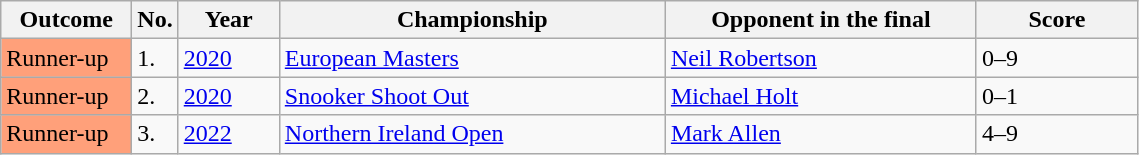<table class="sortable wikitable">
<tr>
<th width="80">Outcome</th>
<th width="20">No.</th>
<th width="60">Year</th>
<th width="250">Championship</th>
<th width="200">Opponent in the final</th>
<th width="100">Score</th>
</tr>
<tr>
<td style="background:#ffa07a;">Runner-up</td>
<td>1.</td>
<td><a href='#'>2020</a></td>
<td><a href='#'>European Masters</a></td>
<td> <a href='#'>Neil Robertson</a></td>
<td>0–9</td>
</tr>
<tr>
<td style="background:#ffa07a;">Runner-up</td>
<td>2.</td>
<td><a href='#'>2020</a></td>
<td><a href='#'>Snooker Shoot Out</a></td>
<td> <a href='#'>Michael Holt</a></td>
<td>0–1</td>
</tr>
<tr>
<td style="background:#ffa07a;">Runner-up</td>
<td>3.</td>
<td><a href='#'>2022</a></td>
<td><a href='#'>Northern Ireland Open</a></td>
<td> <a href='#'>Mark Allen</a></td>
<td>4–9</td>
</tr>
</table>
